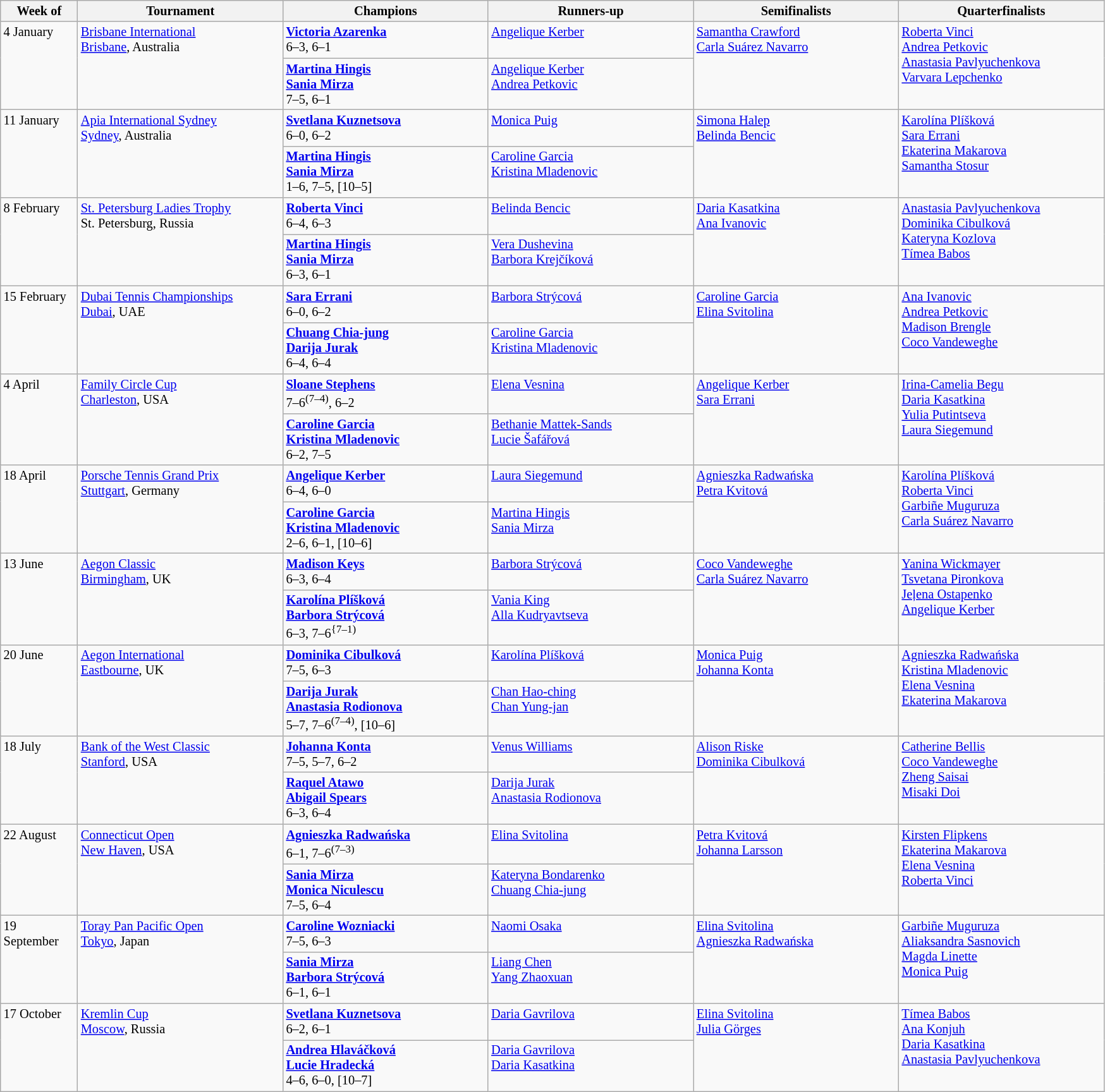<table class="wikitable" style="font-size:85%;">
<tr>
<th width="75">Week of</th>
<th width="210">Tournament</th>
<th width="210">Champions</th>
<th width="210">Runners-up</th>
<th width="210">Semifinalists</th>
<th width="210">Quarterfinalists</th>
</tr>
<tr valign=top>
<td rowspan=2>4 January</td>
<td rowspan=2><a href='#'>Brisbane International</a><br> <a href='#'>Brisbane</a>, Australia</td>
<td> <strong><a href='#'>Victoria Azarenka</a></strong><br>6–3, 6–1</td>
<td> <a href='#'>Angelique Kerber</a></td>
<td rowspan=2> <a href='#'>Samantha Crawford</a><br> <a href='#'>Carla Suárez Navarro</a></td>
<td rowspan=2> <a href='#'>Roberta Vinci</a><br> <a href='#'>Andrea Petkovic</a><br> <a href='#'>Anastasia Pavlyuchenkova</a><br> <a href='#'>Varvara Lepchenko</a></td>
</tr>
<tr valign=top>
<td><strong> <a href='#'>Martina Hingis</a><br> <a href='#'>Sania Mirza</a></strong><br>7–5, 6–1</td>
<td> <a href='#'>Angelique Kerber</a><br> <a href='#'>Andrea Petkovic</a></td>
</tr>
<tr valign=top>
<td rowspan=2>11 January</td>
<td rowspan=2><a href='#'>Apia International Sydney</a><br> <a href='#'>Sydney</a>, Australia</td>
<td> <strong><a href='#'>Svetlana Kuznetsova</a></strong><br>6–0, 6–2</td>
<td> <a href='#'>Monica Puig</a></td>
<td rowspan=2> <a href='#'>Simona Halep</a><br> <a href='#'>Belinda Bencic</a></td>
<td rowspan=2> <a href='#'>Karolína Plíšková</a><br>  <a href='#'>Sara Errani</a><br> <a href='#'>Ekaterina Makarova</a><br> <a href='#'>Samantha Stosur</a></td>
</tr>
<tr valign=top>
<td><strong> <a href='#'>Martina Hingis</a><br> <a href='#'>Sania Mirza</a></strong><br>1–6, 7–5, [10–5]</td>
<td> <a href='#'>Caroline Garcia</a><br> <a href='#'>Kristina Mladenovic</a></td>
</tr>
<tr valign=top>
<td rowspan=2>8 February</td>
<td rowspan=2><a href='#'>St. Petersburg Ladies Trophy</a><br> St. Petersburg, Russia</td>
<td> <strong><a href='#'>Roberta Vinci</a></strong><br>6–4, 6–3</td>
<td> <a href='#'>Belinda Bencic</a></td>
<td rowspan=2> <a href='#'>Daria Kasatkina</a><br> <a href='#'>Ana Ivanovic</a></td>
<td rowspan=2> <a href='#'>Anastasia Pavlyuchenkova</a><br> <a href='#'>Dominika Cibulková</a><br> <a href='#'>Kateryna Kozlova</a><br> <a href='#'>Tímea Babos</a></td>
</tr>
<tr valign=top>
<td><strong> <a href='#'>Martina Hingis</a><br> <a href='#'>Sania Mirza</a></strong><br>6–3, 6–1</td>
<td> <a href='#'>Vera Dushevina</a><br> <a href='#'>Barbora Krejčíková</a></td>
</tr>
<tr valign=top>
<td rowspan=2>15 February</td>
<td rowspan=2><a href='#'>Dubai Tennis Championships</a><br> <a href='#'>Dubai</a>, UAE</td>
<td> <strong><a href='#'>Sara Errani</a></strong><br>6–0, 6–2</td>
<td> <a href='#'>Barbora Strýcová</a></td>
<td rowspan=2> <a href='#'>Caroline Garcia</a><br> <a href='#'>Elina Svitolina</a></td>
<td rowspan=2> <a href='#'>Ana Ivanovic</a><br> <a href='#'>Andrea Petkovic</a><br>  <a href='#'>Madison Brengle</a><br> <a href='#'>Coco Vandeweghe</a></td>
</tr>
<tr valign=top>
<td><strong> <a href='#'>Chuang Chia-jung</a><br> <a href='#'>Darija Jurak</a></strong><br>6–4, 6–4</td>
<td> <a href='#'>Caroline Garcia</a><br> <a href='#'>Kristina Mladenovic</a></td>
</tr>
<tr valign=top>
<td rowspan=2>4 April</td>
<td rowspan=2><a href='#'>Family Circle Cup</a><br> <a href='#'>Charleston</a>, USA</td>
<td> <strong><a href='#'>Sloane Stephens</a></strong><br>7–6<sup>(7–4)</sup>, 6–2</td>
<td> <a href='#'>Elena Vesnina</a></td>
<td rowspan=2> <a href='#'>Angelique Kerber</a><br> <a href='#'>Sara Errani</a></td>
<td rowspan=2> <a href='#'>Irina-Camelia Begu</a><br> <a href='#'>Daria Kasatkina</a><br> <a href='#'>Yulia Putintseva</a><br> <a href='#'>Laura Siegemund</a></td>
</tr>
<tr valign=top>
<td><strong> <a href='#'>Caroline Garcia</a><br> <a href='#'>Kristina Mladenovic</a></strong><br>6–2, 7–5</td>
<td> <a href='#'>Bethanie Mattek-Sands</a><br> <a href='#'>Lucie Šafářová</a></td>
</tr>
<tr valign=top>
<td rowspan=2>18 April</td>
<td rowspan=2><a href='#'>Porsche Tennis Grand Prix</a><br> <a href='#'>Stuttgart</a>, Germany</td>
<td> <strong><a href='#'>Angelique Kerber</a></strong><br>6–4, 6–0</td>
<td> <a href='#'>Laura Siegemund</a></td>
<td rowspan=2> <a href='#'>Agnieszka Radwańska</a><br> <a href='#'>Petra Kvitová</a></td>
<td rowspan=2> <a href='#'>Karolína Plíšková</a><br> <a href='#'>Roberta Vinci</a><br> <a href='#'>Garbiñe Muguruza</a><br> <a href='#'>Carla Suárez Navarro</a></td>
</tr>
<tr valign=top>
<td><strong> <a href='#'>Caroline Garcia</a><br> <a href='#'>Kristina Mladenovic</a></strong><br>2–6, 6–1, [10–6]</td>
<td> <a href='#'>Martina Hingis</a><br> <a href='#'>Sania Mirza</a></td>
</tr>
<tr valign=top>
<td rowspan=2>13 June</td>
<td rowspan=2><a href='#'>Aegon Classic</a><br><a href='#'>Birmingham</a>, UK</td>
<td> <strong><a href='#'>Madison Keys</a></strong><br>6–3, 6–4</td>
<td> <a href='#'>Barbora Strýcová</a></td>
<td rowspan=2> <a href='#'>Coco Vandeweghe</a><br> <a href='#'>Carla Suárez Navarro</a></td>
<td rowspan=2> <a href='#'>Yanina Wickmayer</a><br> <a href='#'>Tsvetana Pironkova</a><br> <a href='#'>Jeļena Ostapenko</a><br> <a href='#'>Angelique Kerber</a></td>
</tr>
<tr valign=top>
<td><strong> <a href='#'>Karolína Plíšková</a><br> <a href='#'>Barbora Strýcová</a></strong><br>6–3, 7–6<sup>{7–1)</sup></td>
<td> <a href='#'>Vania King</a><br> <a href='#'>Alla Kudryavtseva</a></td>
</tr>
<tr valign=top>
<td rowspan=2>20 June</td>
<td rowspan=2><a href='#'>Aegon International</a><br> <a href='#'>Eastbourne</a>, UK</td>
<td> <strong><a href='#'>Dominika Cibulková</a></strong><br>7–5, 6–3</td>
<td> <a href='#'>Karolína Plíšková</a></td>
<td rowspan=2> <a href='#'>Monica Puig</a><br> <a href='#'>Johanna Konta</a></td>
<td rowspan=2> <a href='#'>Agnieszka Radwańska</a><br> <a href='#'>Kristina Mladenovic</a><br> <a href='#'>Elena Vesnina</a><br> <a href='#'>Ekaterina Makarova</a></td>
</tr>
<tr valign=top>
<td><strong> <a href='#'>Darija Jurak</a><br> <a href='#'>Anastasia Rodionova</a></strong><br>5–7, 7–6<sup>(7–4)</sup>, [10–6]</td>
<td> <a href='#'>Chan Hao-ching</a><br> <a href='#'>Chan Yung-jan</a></td>
</tr>
<tr valign=top>
<td rowspan=2>18 July</td>
<td rowspan=2><a href='#'>Bank of the West Classic</a><br> <a href='#'>Stanford</a>, USA</td>
<td> <strong><a href='#'>Johanna Konta</a></strong><br>7–5, 5–7,  6–2</td>
<td> <a href='#'>Venus Williams</a></td>
<td rowspan=2> <a href='#'>Alison Riske</a><br> <a href='#'>Dominika Cibulková</a></td>
<td rowspan=2> <a href='#'>Catherine Bellis</a><br> <a href='#'>Coco Vandeweghe</a><br> <a href='#'>Zheng Saisai</a><br> <a href='#'>Misaki Doi</a></td>
</tr>
<tr valign=top>
<td><strong> <a href='#'>Raquel Atawo</a><br> <a href='#'>Abigail Spears</a></strong><br>6–3, 6–4</td>
<td> <a href='#'>Darija Jurak</a><br> <a href='#'>Anastasia Rodionova</a></td>
</tr>
<tr valign=top>
<td rowspan=2>22 August</td>
<td rowspan=2><a href='#'>Connecticut Open</a><br> <a href='#'>New Haven</a>, USA</td>
<td> <strong><a href='#'>Agnieszka Radwańska</a></strong><br>6–1, 7–6<sup>(7–3)</sup></td>
<td> <a href='#'>Elina Svitolina</a></td>
<td rowspan=2> <a href='#'>Petra Kvitová</a><br> <a href='#'>Johanna Larsson</a></td>
<td rowspan=2> <a href='#'>Kirsten Flipkens</a><br>  <a href='#'>Ekaterina Makarova</a><br> <a href='#'>Elena Vesnina</a><br> <a href='#'>Roberta Vinci</a></td>
</tr>
<tr valign=top>
<td><strong> <a href='#'>Sania Mirza</a><br> <a href='#'>Monica Niculescu</a></strong><br>7–5, 6–4</td>
<td> <a href='#'>Kateryna Bondarenko</a><br> <a href='#'>Chuang Chia-jung</a></td>
</tr>
<tr valign=top>
<td rowspan=2>19 September</td>
<td rowspan=2><a href='#'>Toray Pan Pacific Open</a><br> <a href='#'>Tokyo</a>, Japan</td>
<td> <strong><a href='#'>Caroline Wozniacki</a></strong><br>7–5, 6–3</td>
<td> <a href='#'>Naomi Osaka</a></td>
<td rowspan=2> <a href='#'>Elina Svitolina</a><br> <a href='#'>Agnieszka Radwańska</a></td>
<td rowspan=2> <a href='#'>Garbiñe Muguruza</a><br> <a href='#'>Aliaksandra Sasnovich</a><br> <a href='#'>Magda Linette</a><br> <a href='#'>Monica Puig</a></td>
</tr>
<tr valign=top>
<td><strong> <a href='#'>Sania Mirza</a><br> <a href='#'>Barbora Strýcová</a></strong><br>6–1, 6–1</td>
<td> <a href='#'>Liang Chen</a><br> <a href='#'>Yang Zhaoxuan</a></td>
</tr>
<tr valign=top>
<td rowspan=2>17 October</td>
<td rowspan=2><a href='#'>Kremlin Cup</a><br><a href='#'>Moscow</a>, Russia</td>
<td> <strong><a href='#'>Svetlana Kuznetsova</a></strong><br>6–2, 6–1</td>
<td> <a href='#'>Daria Gavrilova</a></td>
<td rowspan=2> <a href='#'>Elina Svitolina</a><br> <a href='#'>Julia Görges</a></td>
<td rowspan=2> <a href='#'>Tímea Babos</a><br> <a href='#'>Ana Konjuh</a><br> <a href='#'>Daria Kasatkina</a><br> <a href='#'>Anastasia Pavlyuchenkova</a></td>
</tr>
<tr valign=top>
<td><strong> <a href='#'>Andrea Hlaváčková</a><br> <a href='#'>Lucie Hradecká</a></strong><br>4–6, 6–0, [10–7]</td>
<td> <a href='#'>Daria Gavrilova</a><br> <a href='#'>Daria Kasatkina</a></td>
</tr>
</table>
